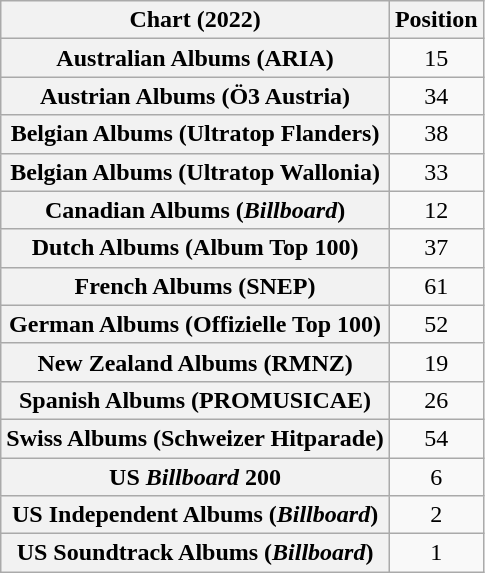<table class="wikitable sortable plainrowheaders" style="text-align:center">
<tr>
<th scope="col">Chart (2022)</th>
<th scope="col">Position</th>
</tr>
<tr>
<th scope="row">Australian Albums (ARIA)</th>
<td>15</td>
</tr>
<tr>
<th scope="row">Austrian Albums (Ö3 Austria)</th>
<td>34</td>
</tr>
<tr>
<th scope="row">Belgian Albums (Ultratop Flanders)</th>
<td>38</td>
</tr>
<tr>
<th scope="row">Belgian Albums (Ultratop Wallonia)</th>
<td>33</td>
</tr>
<tr>
<th scope="row">Canadian Albums (<em>Billboard</em>)</th>
<td>12</td>
</tr>
<tr>
<th scope="row">Dutch Albums (Album Top 100)</th>
<td>37</td>
</tr>
<tr>
<th scope="row">French Albums (SNEP)</th>
<td>61</td>
</tr>
<tr>
<th scope="row">German Albums (Offizielle Top 100)</th>
<td>52</td>
</tr>
<tr>
<th scope="row">New Zealand Albums (RMNZ)</th>
<td>19</td>
</tr>
<tr>
<th scope="row">Spanish Albums (PROMUSICAE)</th>
<td>26</td>
</tr>
<tr>
<th scope="row">Swiss Albums (Schweizer Hitparade)</th>
<td>54</td>
</tr>
<tr>
<th scope="row">US <em>Billboard</em> 200</th>
<td>6</td>
</tr>
<tr>
<th scope="row">US Independent Albums (<em>Billboard</em>)</th>
<td>2</td>
</tr>
<tr>
<th scope="row">US Soundtrack Albums (<em>Billboard</em>)</th>
<td>1</td>
</tr>
</table>
